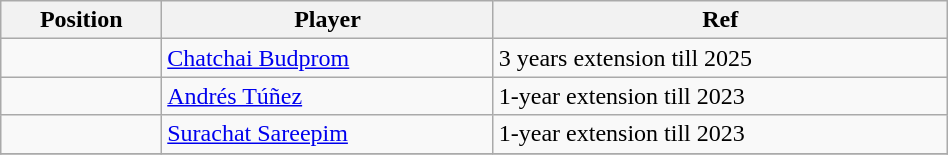<table class="wikitable sortable" style="width:50%; text-align:center; font-size:100%; text-align:left;">
<tr>
<th>Position</th>
<th>Player</th>
<th>Ref</th>
</tr>
<tr>
<td></td>
<td> <a href='#'>Chatchai Budprom</a></td>
<td>3 years extension till 2025</td>
</tr>
<tr>
<td></td>
<td> <a href='#'>Andrés Túñez</a></td>
<td>1-year extension till 2023</td>
</tr>
<tr>
<td></td>
<td> <a href='#'>Surachat Sareepim</a></td>
<td>1-year extension till 2023</td>
</tr>
<tr>
</tr>
</table>
